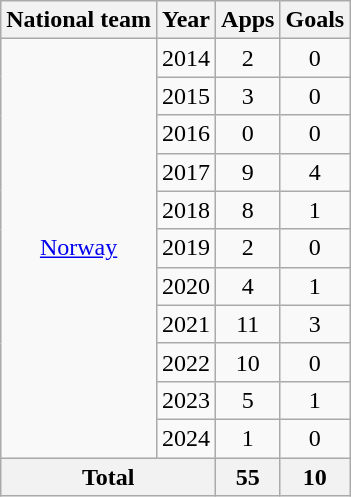<table class="wikitable" style="text-align:center">
<tr>
<th>National team</th>
<th>Year</th>
<th>Apps</th>
<th>Goals</th>
</tr>
<tr>
<td rowspan="11"><a href='#'>Norway</a></td>
<td>2014</td>
<td>2</td>
<td>0</td>
</tr>
<tr>
<td>2015</td>
<td>3</td>
<td>0</td>
</tr>
<tr>
<td>2016</td>
<td>0</td>
<td>0</td>
</tr>
<tr>
<td>2017</td>
<td>9</td>
<td>4</td>
</tr>
<tr>
<td>2018</td>
<td>8</td>
<td>1</td>
</tr>
<tr>
<td>2019</td>
<td>2</td>
<td>0</td>
</tr>
<tr>
<td>2020</td>
<td>4</td>
<td>1</td>
</tr>
<tr>
<td>2021</td>
<td>11</td>
<td>3</td>
</tr>
<tr>
<td>2022</td>
<td>10</td>
<td>0</td>
</tr>
<tr>
<td>2023</td>
<td>5</td>
<td>1</td>
</tr>
<tr>
<td>2024</td>
<td>1</td>
<td>0</td>
</tr>
<tr>
<th colspan="2">Total</th>
<th>55</th>
<th>10</th>
</tr>
</table>
